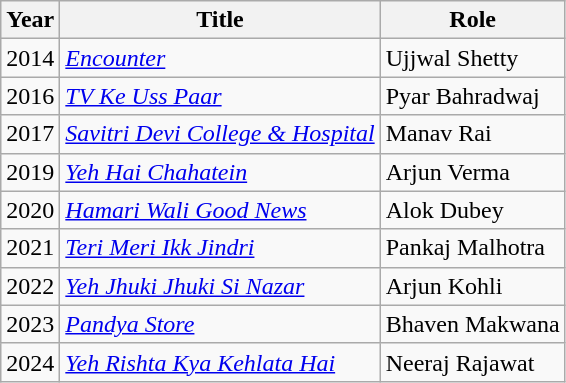<table class="wikitable">
<tr>
<th>Year</th>
<th>Title</th>
<th>Role</th>
</tr>
<tr>
<td>2014</td>
<td><em><a href='#'>Encounter</a></em></td>
<td>Ujjwal Shetty</td>
</tr>
<tr>
<td>2016</td>
<td><em><a href='#'>TV Ke Uss Paar</a></em></td>
<td>Pyar Bahradwaj</td>
</tr>
<tr>
<td>2017</td>
<td><em><a href='#'>Savitri Devi College & Hospital</a></em></td>
<td>Manav Rai</td>
</tr>
<tr>
<td>2019</td>
<td><em><a href='#'>Yeh Hai Chahatein</a></em></td>
<td>Arjun Verma</td>
</tr>
<tr>
<td>2020</td>
<td><em><a href='#'>Hamari Wali Good News</a></em></td>
<td>Alok Dubey</td>
</tr>
<tr>
<td>2021</td>
<td><em><a href='#'>Teri Meri Ikk Jindri</a></em></td>
<td>Pankaj Malhotra</td>
</tr>
<tr>
<td>2022</td>
<td><em><a href='#'>Yeh Jhuki Jhuki Si Nazar</a></em></td>
<td>Arjun Kohli</td>
</tr>
<tr>
<td>2023</td>
<td><em><a href='#'>Pandya Store</a></em></td>
<td>Bhaven Makwana</td>
</tr>
<tr>
<td>2024</td>
<td><em><a href='#'>Yeh Rishta Kya Kehlata Hai</a></em></td>
<td>Neeraj Rajawat</td>
</tr>
</table>
